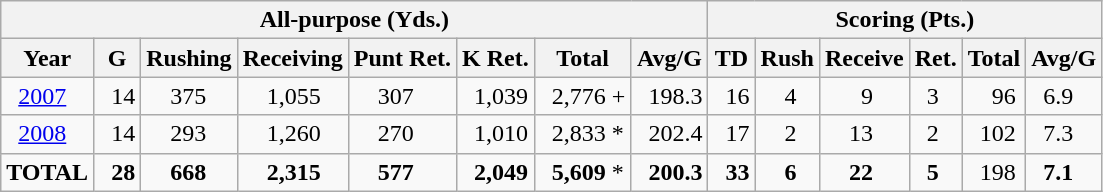<table class="wikitable" style="white-space:nowrap;">
<tr>
<th colspan="8">All-purpose (Yds.)</th>
<th colspan="7">Scoring (Pts.)</th>
</tr>
<tr>
<th>Year</th>
<th>G</th>
<th>Rushing</th>
<th>Receiving</th>
<th>Punt Ret.</th>
<th>K Ret.</th>
<th>Total</th>
<th>Avg/G</th>
<th>TD</th>
<th>Rush</th>
<th>Receive</th>
<th>Ret.</th>
<th>Total</th>
<th>Avg/G</th>
</tr>
<tr>
<td>  <a href='#'>2007</a></td>
<td>  14</td>
<td>    375</td>
<td>    1,055</td>
<td>    307</td>
<td>  1,039</td>
<td>  2,776 +</td>
<td>  198.3</td>
<td>  16</td>
<td>    4</td>
<td>      9</td>
<td>  3</td>
<td>    96</td>
<td>  6.9</td>
</tr>
<tr>
<td>  <a href='#'>2008</a></td>
<td>  14</td>
<td>    293</td>
<td>    1,260</td>
<td>    270</td>
<td>  1,010</td>
<td>  2,833 *</td>
<td>  202.4</td>
<td>  17</td>
<td>    2</td>
<td>    13</td>
<td>  2</td>
<td>  102</td>
<td>  7.3</td>
</tr>
<tr>
<td><strong>TOTAL</strong></td>
<td>  <strong>28</strong></td>
<td>    <strong>668</strong></td>
<td>    <strong>2,315</strong></td>
<td>    <strong>577</strong></td>
<td>  <strong>2,049</strong></td>
<td>  <strong>5,609</strong> *</td>
<td>  <strong>200.3</strong></td>
<td>  <strong>33</strong></td>
<td>    <strong>6</strong></td>
<td>    <strong>22</strong></td>
<td>  <strong>5</strong></td>
<td>  198</td>
<td>  <strong>7.1</strong></td>
</tr>
</table>
